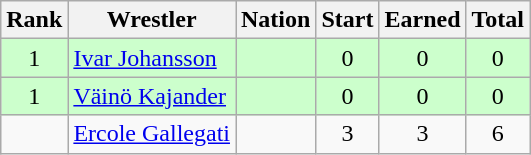<table class="wikitable sortable" style="text-align:center;">
<tr>
<th>Rank</th>
<th>Wrestler</th>
<th>Nation</th>
<th>Start</th>
<th>Earned</th>
<th>Total</th>
</tr>
<tr style="background:#cfc;">
<td>1</td>
<td align=left><a href='#'>Ivar Johansson</a></td>
<td align=left></td>
<td>0</td>
<td>0</td>
<td>0</td>
</tr>
<tr style="background:#cfc;">
<td>1</td>
<td align=left><a href='#'>Väinö Kajander</a></td>
<td align=left></td>
<td>0</td>
<td>0</td>
<td>0</td>
</tr>
<tr>
<td></td>
<td align=left><a href='#'>Ercole Gallegati</a></td>
<td align=left></td>
<td>3</td>
<td>3</td>
<td>6</td>
</tr>
</table>
